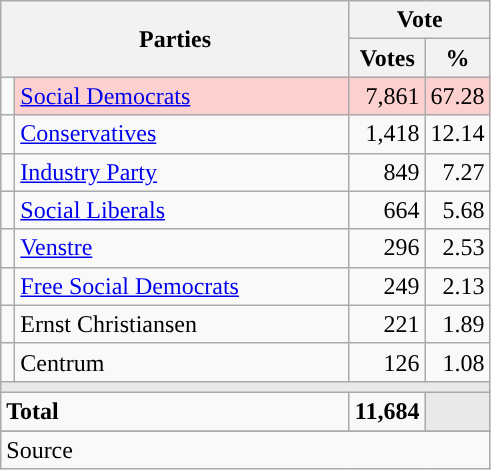<table class="wikitable" style="text-align:right;">
<tr>
<th style="text-align:centre;" rowspan="2" colspan="2" width="225">Parties</th>
<th colspan="3">Vote</th>
</tr>
<tr>
<th width="15">Votes</th>
<th width="15">%</th>
</tr>
<tr>
<td width="2" style="color:inherit;background:"></td>
<td bgcolor=#fbd0ce  align="left"><a href='#'>Social Democrats</a></td>
<td bgcolor=#fbd0ce>7,861</td>
<td bgcolor=#fbd0ce>67.28</td>
</tr>
<tr>
<td width="2" style="color:inherit;background:"></td>
<td align="left"><a href='#'>Conservatives</a></td>
<td>1,418</td>
<td>12.14</td>
</tr>
<tr>
<td width="2" style="color:inherit;background:"></td>
<td align="left"><a href='#'>Industry Party</a></td>
<td>849</td>
<td>7.27</td>
</tr>
<tr>
<td width="2" style="color:inherit;background:"></td>
<td align="left"><a href='#'>Social Liberals</a></td>
<td>664</td>
<td>5.68</td>
</tr>
<tr>
<td width="2" style="color:inherit;background:"></td>
<td align="left"><a href='#'>Venstre</a></td>
<td>296</td>
<td>2.53</td>
</tr>
<tr>
<td width="2" style="color:inherit;background:"></td>
<td align="left"><a href='#'>Free Social Democrats</a></td>
<td>249</td>
<td>2.13</td>
</tr>
<tr>
<td width="2" style="color:inherit;background:"></td>
<td align="left">Ernst Christiansen</td>
<td>221</td>
<td>1.89</td>
</tr>
<tr>
<td width="2" style="color:inherit;background:"></td>
<td align="left">Centrum</td>
<td>126</td>
<td>1.08</td>
</tr>
<tr>
<td colspan="7" bgcolor="#E9E9E9"></td>
</tr>
<tr>
<td align="left" colspan="2"><strong>Total</strong></td>
<td><strong>11,684</strong></td>
<td bgcolor="#E9E9E9" colspan="2"></td>
</tr>
<tr>
</tr>
<tr>
<td align="left" colspan="6">Source</td>
</tr>
</table>
